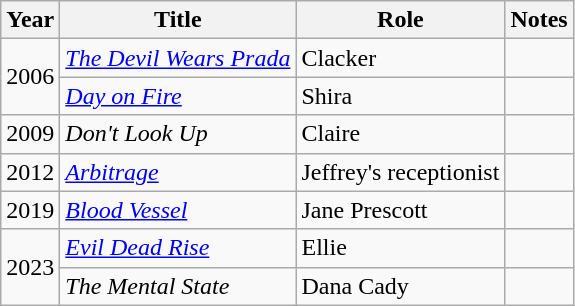<table class="wikitable sortable">
<tr>
<th>Year</th>
<th>Title</th>
<th>Role</th>
<th>Notes</th>
</tr>
<tr>
<td rowspan="2">2006</td>
<td><em><a href='#'>The Devil Wears Prada</a></em></td>
<td>Clacker</td>
<td></td>
</tr>
<tr>
<td><em><a href='#'>Day on Fire</a></em></td>
<td>Shira</td>
<td></td>
</tr>
<tr>
<td>2009</td>
<td><em>Don't Look Up</em></td>
<td>Claire</td>
<td></td>
</tr>
<tr>
<td>2012</td>
<td><em><a href='#'>Arbitrage</a></em></td>
<td>Jeffrey's receptionist</td>
<td></td>
</tr>
<tr>
<td>2019</td>
<td><em><a href='#'>Blood Vessel</a></em></td>
<td>Jane Prescott</td>
<td></td>
</tr>
<tr>
<td rowspan="2">2023</td>
<td><em><a href='#'>Evil Dead Rise</a></em></td>
<td>Ellie</td>
<td></td>
</tr>
<tr>
<td><em>The Mental State</em></td>
<td>Dana Cady</td>
<td></td>
</tr>
</table>
